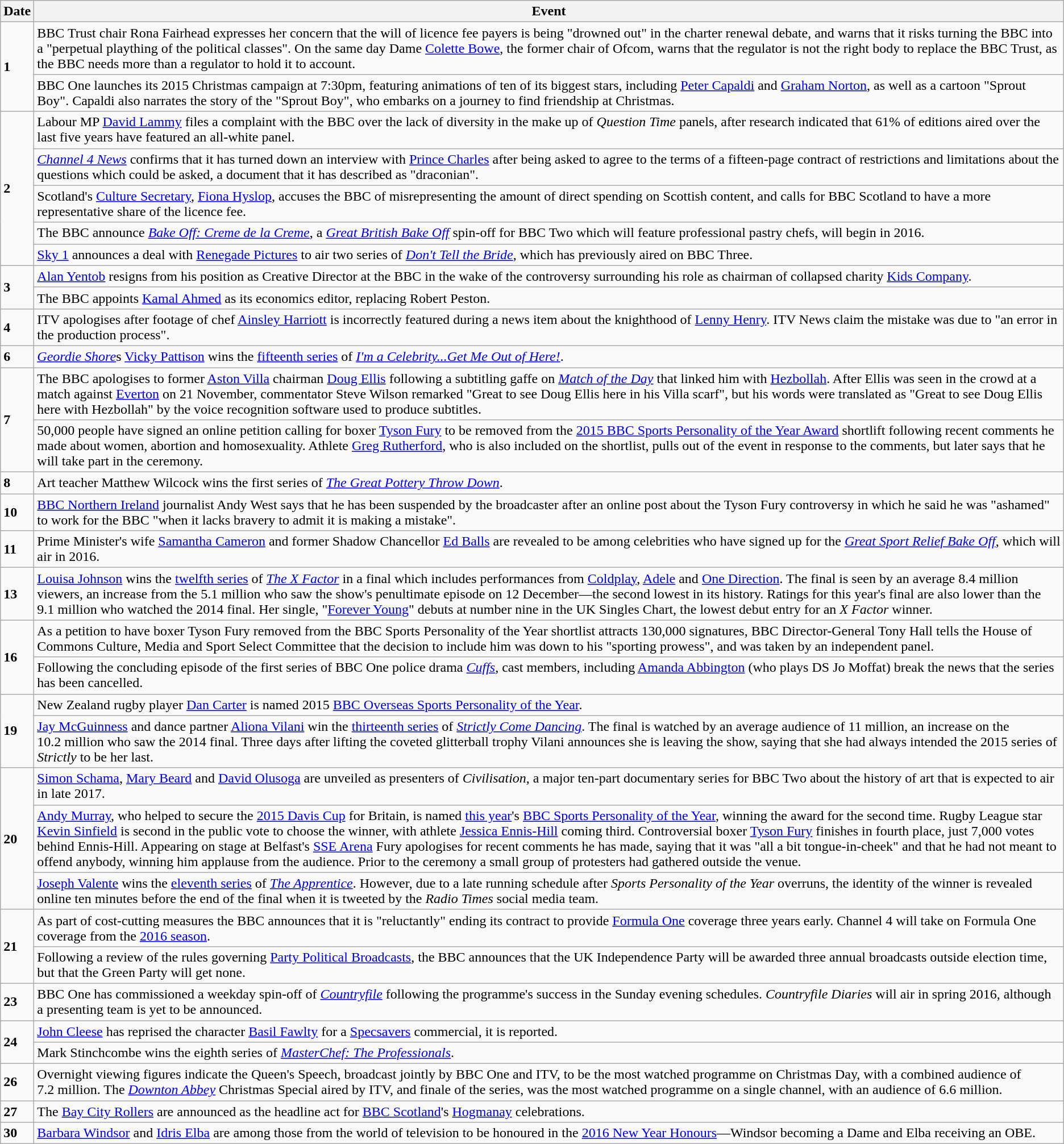<table class="wikitable">
<tr>
<th>Date</th>
<th>Event</th>
</tr>
<tr>
<td rowspan=2><strong>1</strong></td>
<td>BBC Trust chair Rona Fairhead expresses her concern that the will of licence fee payers is being "drowned out" in the charter renewal debate, and warns that it risks turning the BBC into a "perpetual plaything of the political classes". On the same day Dame <a href='#'>Colette Bowe</a>, the former chair of Ofcom, warns that the regulator is not the right body to replace the BBC Trust, as the BBC needs more than a regulator to hold it to account.</td>
</tr>
<tr>
<td>BBC One launches its 2015 Christmas campaign at 7:30pm, featuring animations of ten of its biggest stars, including <a href='#'>Peter Capaldi</a> and <a href='#'>Graham Norton</a>, as well as a cartoon "Sprout Boy". Capaldi also narrates the story of the "Sprout Boy", who embarks on a journey to find friendship at Christmas.</td>
</tr>
<tr>
<td rowspan=5><strong>2</strong></td>
<td>Labour MP <a href='#'>David Lammy</a> files a complaint with the BBC over the lack of diversity in the make up of <em>Question Time</em> panels, after research indicated that 61% of editions aired over the last five years have featured an all-white panel.</td>
</tr>
<tr>
<td><em><a href='#'>Channel 4 News</a></em> confirms that it has turned down an interview with <a href='#'>Prince Charles</a> after being asked to agree to the terms of a fifteen-page contract of restrictions and limitations about the questions which could be asked, a document that it has described as "draconian".</td>
</tr>
<tr>
<td>Scotland's <a href='#'>Culture Secretary</a>, <a href='#'>Fiona Hyslop</a>, accuses the BBC of misrepresenting the amount of direct spending on Scottish content, and calls for BBC Scotland to have a more representative share of the licence fee.</td>
</tr>
<tr>
<td>The BBC announce <em><a href='#'>Bake Off: Creme de la Creme</a></em>, a <em><a href='#'>Great British Bake Off</a></em> spin-off for BBC Two which will feature professional pastry chefs, will begin in 2016.</td>
</tr>
<tr>
<td><a href='#'>Sky 1</a> announces a deal with <a href='#'>Renegade Pictures</a> to air two series of <em><a href='#'>Don't Tell the Bride</a></em>, which has previously aired on BBC Three.</td>
</tr>
<tr>
<td rowspan=2><strong>3</strong></td>
<td><a href='#'>Alan Yentob</a> resigns from his position as Creative Director at the BBC in the wake of the controversy surrounding his role as chairman of collapsed charity <a href='#'>Kids Company</a>.</td>
</tr>
<tr>
<td>The BBC appoints <a href='#'>Kamal Ahmed</a> as its economics editor, replacing Robert Peston.</td>
</tr>
<tr>
<td><strong>4</strong></td>
<td>ITV apologises after footage of chef <a href='#'>Ainsley Harriott</a> is incorrectly featured during a news item about the knighthood of <a href='#'>Lenny Henry</a>. ITV News claim the mistake was due to "an error in the production process".</td>
</tr>
<tr>
<td><strong>6</strong></td>
<td><em><a href='#'>Geordie Shore</a></em>s <a href='#'>Vicky Pattison</a> wins the <a href='#'>fifteenth series</a> of <em><a href='#'>I'm a Celebrity...Get Me Out of Here!</a></em>.</td>
</tr>
<tr>
<td rowspan=2><strong>7</strong></td>
<td>The BBC apologises to former <a href='#'>Aston Villa</a> chairman <a href='#'>Doug Ellis</a> following a subtitling gaffe on <em><a href='#'>Match of the Day</a></em> that linked him with <a href='#'>Hezbollah</a>. After Ellis was seen in the crowd at a match against <a href='#'>Everton</a> on 21 November, commentator Steve Wilson remarked "Great to see Doug Ellis here in his Villa scarf", but his words were translated as "Great to see Doug Ellis here with Hezbollah" by the voice recognition software used to produce subtitles.</td>
</tr>
<tr>
<td>50,000 people have signed an online petition calling for boxer <a href='#'>Tyson Fury</a> to be removed from the <a href='#'>2015 BBC Sports Personality of the Year Award</a> shortlift following recent comments he made about women, abortion and homosexuality. Athlete <a href='#'>Greg Rutherford</a>, who is also included on the shortlist, pulls out of the event in response to the comments, but later says that he will take part in the ceremony.</td>
</tr>
<tr>
<td><strong>8</strong></td>
<td>Art teacher Matthew Wilcock wins the first series of <em><a href='#'>The Great Pottery Throw Down</a></em>.</td>
</tr>
<tr>
<td><strong>10</strong></td>
<td><a href='#'>BBC Northern Ireland</a> journalist Andy West says that he has been suspended by the broadcaster after an online post about the Tyson Fury controversy in which he said he was "ashamed" to work for the BBC "when it lacks bravery to admit it is making a mistake".</td>
</tr>
<tr>
<td><strong>11</strong></td>
<td>Prime Minister's wife <a href='#'>Samantha Cameron</a> and former Shadow Chancellor <a href='#'>Ed Balls</a> are revealed to be among celebrities who have signed up for the <em><a href='#'>Great Sport Relief Bake Off</a></em>, which will air in 2016.</td>
</tr>
<tr>
<td><strong>13</strong></td>
<td><a href='#'>Louisa Johnson</a> wins the <a href='#'>twelfth series</a> of <em><a href='#'>The X Factor</a></em> in a final which includes performances from <a href='#'>Coldplay</a>, <a href='#'>Adele</a> and <a href='#'>One Direction</a>. The final is seen by an average 8.4 million viewers, an increase from the 5.1 million who saw the show's penultimate episode on 12 December—the second lowest in its history. Ratings for this year's final are also lower than the 9.1 million who watched the 2014 final. Her single, "<a href='#'>Forever Young</a>" debuts at number nine in the UK Singles Chart, the lowest debut entry for an <em>X Factor</em> winner.</td>
</tr>
<tr>
<td rowspan=2><strong>16</strong></td>
<td>As a petition to have boxer Tyson Fury removed from the BBC Sports Personality of the Year shortlist attracts 130,000 signatures, BBC Director-General Tony Hall tells the House of Commons Culture, Media and Sport Select Committee that the decision to include him was down to his "sporting prowess", and was taken by an independent panel.</td>
</tr>
<tr>
<td>Following the concluding episode of the first series of BBC One police drama <em><a href='#'>Cuffs</a></em>, cast members, including <a href='#'>Amanda Abbington</a> (who plays DS Jo Moffat) break the news that the series has been cancelled.</td>
</tr>
<tr>
<td rowspan=2><strong>19</strong></td>
<td>New Zealand rugby player <a href='#'>Dan Carter</a> is named 2015 <a href='#'>BBC Overseas Sports Personality of the Year</a>.</td>
</tr>
<tr>
<td><a href='#'>Jay McGuinness</a> and dance partner <a href='#'>Aliona Vilani</a> win the <a href='#'>thirteenth series</a> of <em><a href='#'>Strictly Come Dancing</a></em>. The final is watched by an average audience of 11 million, an increase on the 10.2 million who saw the 2014 final. Three days after lifting the coveted glitterball trophy Vilani announces she is leaving the show, saying that she had always intended the 2015 series of <em>Strictly</em> to be her last.</td>
</tr>
<tr>
<td rowspan=3><strong>20</strong></td>
<td><a href='#'>Simon Schama</a>, <a href='#'>Mary Beard</a> and <a href='#'>David Olusoga</a> are unveiled as presenters of <em>Civilisation</em>, a major ten-part documentary series for BBC Two about the history of art that is expected to air in late 2017.</td>
</tr>
<tr>
<td><a href='#'>Andy Murray</a>, who helped to secure the <a href='#'>2015 Davis Cup</a> for Britain, is named <a href='#'>this year</a>'s <a href='#'>BBC Sports Personality of the Year</a>, winning the award for the second time. Rugby League star <a href='#'>Kevin Sinfield</a> is second in the public vote to choose the winner, with athlete <a href='#'>Jessica Ennis-Hill</a> coming third. Controversial boxer <a href='#'>Tyson Fury</a> finishes in fourth place, just 7,000 votes behind Ennis-Hill. Appearing on stage at Belfast's <a href='#'>SSE Arena</a> Fury apologises for recent comments he has made, saying that it was "all a bit tongue-in-cheek" and that he had not meant to offend anybody, winning him applause from the audience. Prior to the ceremony a small group of protesters had gathered outside the venue.</td>
</tr>
<tr>
<td><a href='#'>Joseph Valente</a> wins the <a href='#'>eleventh series</a> of <em><a href='#'>The Apprentice</a></em>. However, due to a late running schedule after <em>Sports Personality of the Year</em> overruns, the identity of the winner is revealed online ten minutes before the end of the final when it is tweeted by the <em>Radio Times</em> social media team.</td>
</tr>
<tr>
<td rowspan=2><strong>21</strong></td>
<td>As part of cost-cutting measures the BBC announces that it is "reluctantly" ending its contract to provide <a href='#'>Formula One</a> coverage three years early. Channel 4 will take on Formula One coverage from the <a href='#'>2016 season</a>.</td>
</tr>
<tr>
<td>Following a review of the rules governing <a href='#'>Party Political Broadcasts</a>, the BBC announces that the UK Independence Party will be awarded three annual broadcasts outside election time, but that the Green Party will get none.</td>
</tr>
<tr>
<td><strong>23</strong></td>
<td>BBC One has commissioned a weekday spin-off of <em><a href='#'>Countryfile</a></em> following the programme's success in the Sunday evening schedules. <em>Countryfile Diaries</em> will air in spring 2016, although a presenting team is yet to be announced.</td>
</tr>
<tr>
<td rowspan=2><strong>24</strong></td>
<td><a href='#'>John Cleese</a> has reprised the character <a href='#'>Basil Fawlty</a> for a <a href='#'>Specsavers</a> commercial, it is reported.</td>
</tr>
<tr>
<td>Mark Stinchcombe wins the eighth series of <em><a href='#'>MasterChef: The Professionals</a></em>.</td>
</tr>
<tr>
<td><strong>26</strong></td>
<td>Overnight viewing figures indicate the Queen's Speech, broadcast jointly by BBC One and ITV, to be the most watched programme on Christmas Day, with a combined audience of 7.2 million. The <em><a href='#'>Downton Abbey</a></em> Christmas Special aired by ITV, and finale of the series, was the most watched programme on a single channel, with an audience of 6.6 million.</td>
</tr>
<tr>
<td><strong>27</strong></td>
<td>The <a href='#'>Bay City Rollers</a> are announced as the headline act for <a href='#'>BBC Scotland</a>'s <a href='#'>Hogmanay</a> celebrations.</td>
</tr>
<tr>
<td><strong>30</strong></td>
<td><a href='#'>Barbara Windsor</a> and <a href='#'>Idris Elba</a> are among those from the world of television to be honoured in the <a href='#'>2016 New Year Honours</a>—Windsor becoming a Dame and Elba receiving an OBE.</td>
</tr>
</table>
